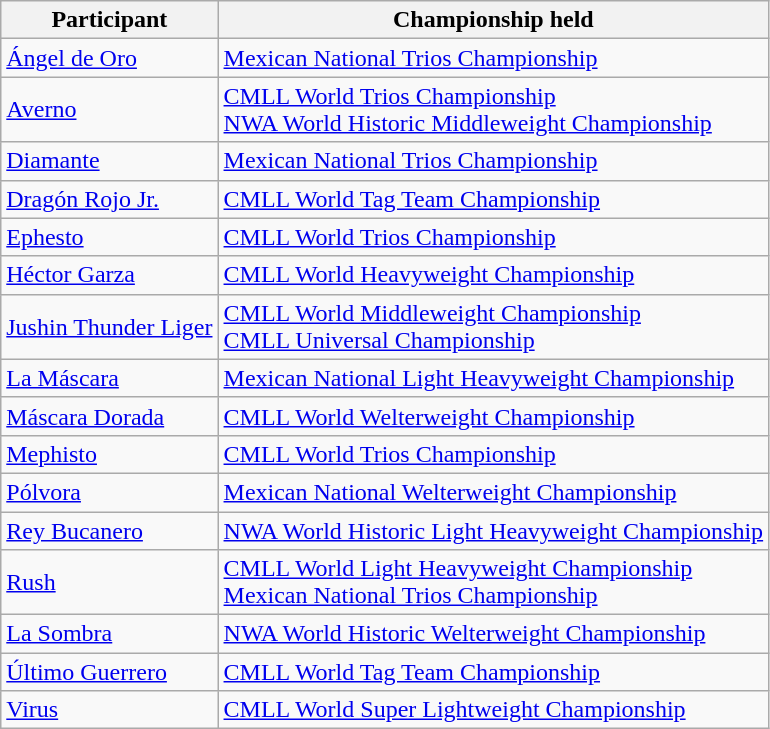<table class="wikitable sortable">
<tr>
<th><strong>Participant</strong></th>
<th><strong>Championship held</strong></th>
</tr>
<tr>
<td><a href='#'>Ángel de Oro</a></td>
<td><a href='#'>Mexican National Trios Championship</a></td>
</tr>
<tr>
<td><a href='#'>Averno</a></td>
<td><a href='#'>CMLL World Trios Championship</a><br><a href='#'>NWA World Historic Middleweight Championship</a></td>
</tr>
<tr>
<td><a href='#'>Diamante</a></td>
<td><a href='#'>Mexican National Trios Championship</a></td>
</tr>
<tr>
<td><a href='#'>Dragón Rojo Jr.</a></td>
<td><a href='#'>CMLL World Tag Team Championship</a></td>
</tr>
<tr>
<td><a href='#'>Ephesto</a></td>
<td><a href='#'>CMLL World Trios Championship</a></td>
</tr>
<tr>
<td><a href='#'>Héctor Garza</a></td>
<td><a href='#'>CMLL World Heavyweight Championship</a></td>
</tr>
<tr>
<td><a href='#'>Jushin Thunder Liger</a></td>
<td><a href='#'>CMLL World Middleweight Championship</a><br><a href='#'>CMLL Universal Championship</a></td>
</tr>
<tr>
<td><a href='#'>La Máscara</a></td>
<td><a href='#'>Mexican National Light Heavyweight Championship</a></td>
</tr>
<tr>
<td><a href='#'>Máscara Dorada</a></td>
<td><a href='#'>CMLL World Welterweight Championship</a></td>
</tr>
<tr>
<td><a href='#'>Mephisto</a></td>
<td><a href='#'>CMLL World Trios Championship</a></td>
</tr>
<tr>
<td><a href='#'>Pólvora</a></td>
<td><a href='#'>Mexican National Welterweight Championship</a></td>
</tr>
<tr>
<td><a href='#'>Rey Bucanero</a></td>
<td><a href='#'>NWA World Historic Light Heavyweight Championship</a></td>
</tr>
<tr>
<td><a href='#'>Rush</a></td>
<td><a href='#'>CMLL World Light Heavyweight Championship</a><br><a href='#'>Mexican National Trios Championship</a></td>
</tr>
<tr>
<td><a href='#'>La Sombra</a></td>
<td><a href='#'>NWA World Historic Welterweight Championship</a></td>
</tr>
<tr>
<td><a href='#'>Último Guerrero</a></td>
<td><a href='#'>CMLL World Tag Team Championship</a></td>
</tr>
<tr>
<td><a href='#'>Virus</a></td>
<td><a href='#'>CMLL World Super Lightweight Championship</a></td>
</tr>
</table>
